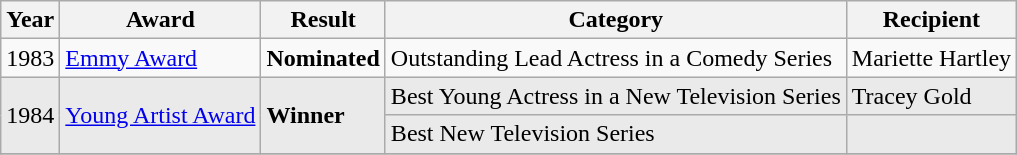<table class="wikitable">
<tr>
<th>Year</th>
<th>Award</th>
<th>Result</th>
<th>Category</th>
<th>Recipient</th>
</tr>
<tr>
<td>1983</td>
<td><a href='#'>Emmy Award</a></td>
<td><strong>Nominated</strong></td>
<td>Outstanding Lead Actress in a Comedy Series</td>
<td>Mariette Hartley</td>
</tr>
<tr style="background-color: #EAEAEA;" |>
<td rowspan=2>1984</td>
<td rowspan=2><a href='#'>Young Artist Award</a></td>
<td rowspan=2><strong>Winner</strong></td>
<td>Best Young Actress in a New Television Series</td>
<td>Tracey Gold</td>
</tr>
<tr style="background-color: #EAEAEA;" |>
<td>Best New Television Series</td>
<td></td>
</tr>
<tr>
</tr>
</table>
